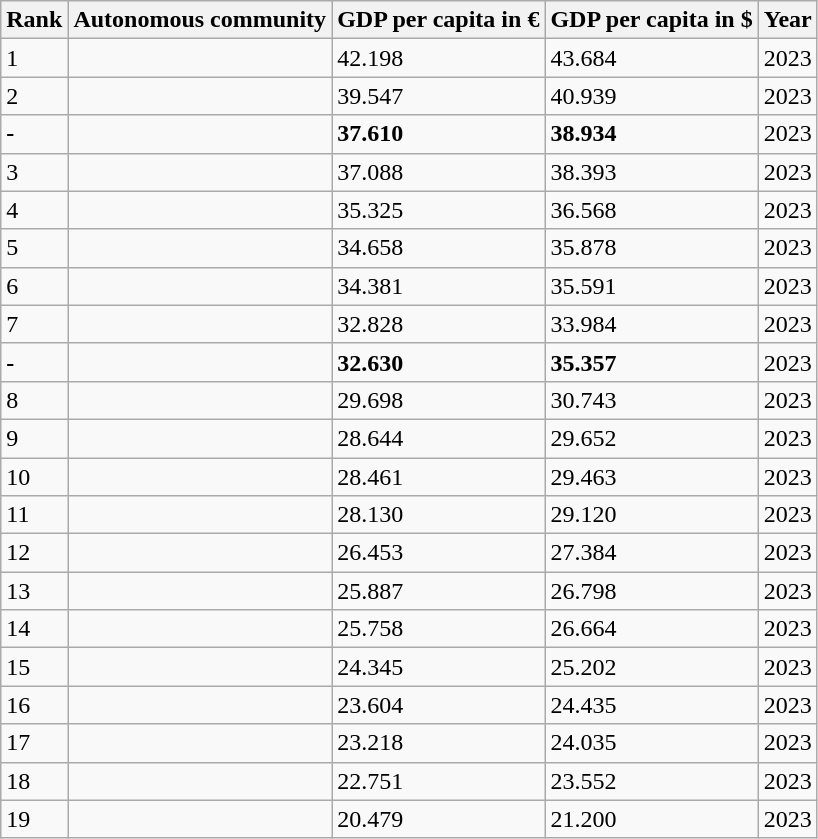<table class="wikitable sortable">
<tr>
<th>Rank</th>
<th>Autonomous community</th>
<th>GDP per capita in €</th>
<th>GDP per capita in $</th>
<th>Year</th>
</tr>
<tr>
<td>1</td>
<td></td>
<td>42.198</td>
<td>43.684</td>
<td>2023</td>
</tr>
<tr>
<td>2</td>
<td></td>
<td>39.547</td>
<td>40.939</td>
<td>2023</td>
</tr>
<tr>
<td><strong>-</strong></td>
<td></td>
<td><strong>37.610</strong></td>
<td><strong>38.934</strong></td>
<td>2023</td>
</tr>
<tr>
<td>3</td>
<td></td>
<td>37.088</td>
<td>38.393</td>
<td>2023</td>
</tr>
<tr>
<td>4</td>
<td></td>
<td>35.325</td>
<td>36.568</td>
<td>2023</td>
</tr>
<tr>
<td>5</td>
<td></td>
<td>34.658</td>
<td>35.878</td>
<td>2023</td>
</tr>
<tr>
<td>6</td>
<td></td>
<td>34.381</td>
<td>35.591</td>
<td>2023</td>
</tr>
<tr>
<td>7</td>
<td></td>
<td>32.828</td>
<td>33.984</td>
<td>2023</td>
</tr>
<tr>
<td><strong>-</strong></td>
<td></td>
<td><strong>32.630</strong></td>
<td><strong>35.357</strong></td>
<td>2023</td>
</tr>
<tr>
<td>8</td>
<td></td>
<td>29.698</td>
<td>30.743</td>
<td>2023</td>
</tr>
<tr>
<td>9</td>
<td></td>
<td>28.644</td>
<td>29.652</td>
<td>2023</td>
</tr>
<tr>
<td>10</td>
<td></td>
<td>28.461</td>
<td>29.463</td>
<td>2023</td>
</tr>
<tr>
<td>11</td>
<td></td>
<td>28.130</td>
<td>29.120</td>
<td>2023</td>
</tr>
<tr>
<td>12</td>
<td></td>
<td>26.453</td>
<td>27.384</td>
<td>2023</td>
</tr>
<tr>
<td>13</td>
<td></td>
<td>25.887</td>
<td>26.798</td>
<td>2023</td>
</tr>
<tr>
<td>14</td>
<td></td>
<td>25.758</td>
<td>26.664</td>
<td>2023</td>
</tr>
<tr>
<td>15</td>
<td></td>
<td>24.345</td>
<td>25.202</td>
<td>2023</td>
</tr>
<tr>
<td>16</td>
<td></td>
<td>23.604</td>
<td>24.435</td>
<td>2023</td>
</tr>
<tr>
<td>17</td>
<td></td>
<td>23.218</td>
<td>24.035</td>
<td>2023</td>
</tr>
<tr>
<td>18</td>
<td></td>
<td>22.751</td>
<td>23.552</td>
<td>2023</td>
</tr>
<tr>
<td>19</td>
<td></td>
<td>20.479</td>
<td>21.200</td>
<td>2023</td>
</tr>
</table>
